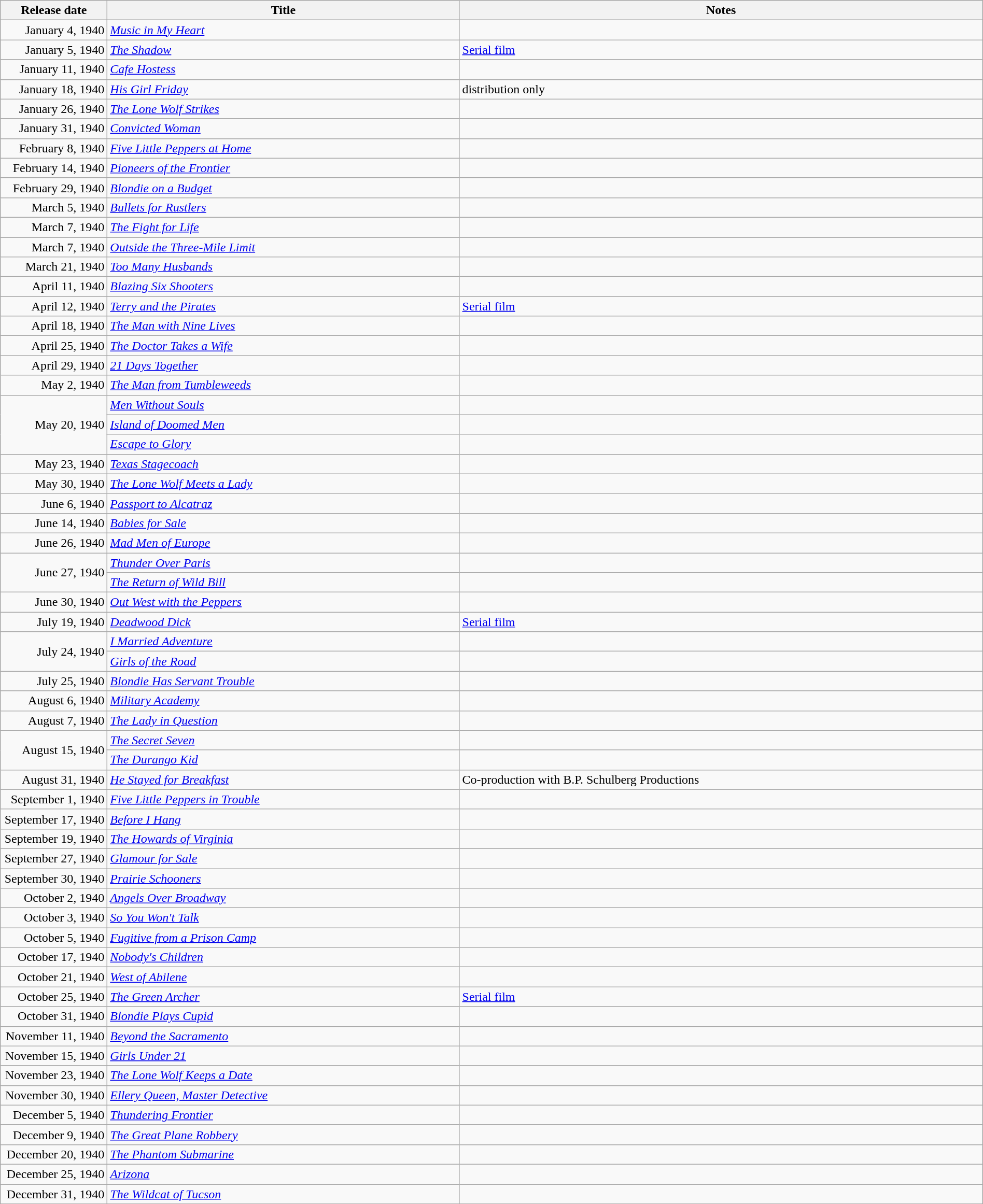<table class="wikitable sortable" style="width:100%;">
<tr>
<th scope="col" style="width:130px;">Release date</th>
<th>Title</th>
<th>Notes</th>
</tr>
<tr>
<td style="text-align:right;">January 4, 1940</td>
<td><em><a href='#'>Music in My Heart</a></em></td>
<td></td>
</tr>
<tr>
<td style="text-align:right;">January 5, 1940</td>
<td><em><a href='#'>The Shadow</a></em></td>
<td><a href='#'>Serial film</a></td>
</tr>
<tr>
<td style="text-align:right;">January 11, 1940</td>
<td><em><a href='#'>Cafe Hostess</a></em></td>
<td></td>
</tr>
<tr>
<td style="text-align:right;">January 18, 1940</td>
<td><em><a href='#'>His Girl Friday</a></em></td>
<td>distribution only</td>
</tr>
<tr>
<td style="text-align:right;">January 26, 1940</td>
<td><em><a href='#'>The Lone Wolf Strikes</a></em></td>
<td></td>
</tr>
<tr>
<td style="text-align:right;">January 31, 1940</td>
<td><em><a href='#'>Convicted Woman</a></em></td>
<td></td>
</tr>
<tr>
<td style="text-align:right;">February 8, 1940</td>
<td><em><a href='#'>Five Little Peppers at Home</a></em></td>
<td></td>
</tr>
<tr>
<td style="text-align:right;">February 14, 1940</td>
<td><em><a href='#'>Pioneers of the Frontier</a></em></td>
<td></td>
</tr>
<tr>
<td style="text-align:right;">February 29, 1940</td>
<td><em><a href='#'>Blondie on a Budget</a></em></td>
<td></td>
</tr>
<tr>
<td style="text-align:right;">March 5, 1940</td>
<td><em><a href='#'>Bullets for Rustlers</a></em></td>
<td></td>
</tr>
<tr>
<td style="text-align:right;">March 7, 1940</td>
<td><em><a href='#'>The Fight for Life</a></em></td>
<td></td>
</tr>
<tr>
<td style="text-align:right;">March 7, 1940</td>
<td><em><a href='#'>Outside the Three-Mile Limit</a></em></td>
<td></td>
</tr>
<tr>
<td style="text-align:right;">March 21, 1940</td>
<td><em><a href='#'>Too Many Husbands</a></em></td>
<td></td>
</tr>
<tr>
<td style="text-align:right;">April 11, 1940</td>
<td><em><a href='#'>Blazing Six Shooters</a></em></td>
<td></td>
</tr>
<tr>
<td style="text-align:right;">April 12, 1940</td>
<td><em><a href='#'>Terry and the Pirates</a></em></td>
<td><a href='#'>Serial film</a></td>
</tr>
<tr>
<td style="text-align:right;">April 18, 1940</td>
<td><em><a href='#'>The Man with Nine Lives</a></em></td>
<td></td>
</tr>
<tr>
<td style="text-align:right;">April 25, 1940</td>
<td><em><a href='#'>The Doctor Takes a Wife</a></em></td>
<td></td>
</tr>
<tr>
<td style="text-align:right;">April 29, 1940</td>
<td><em><a href='#'>21 Days Together</a></em></td>
<td></td>
</tr>
<tr>
<td style="text-align:right;">May 2, 1940</td>
<td><em><a href='#'>The Man from Tumbleweeds</a></em></td>
<td></td>
</tr>
<tr>
<td style="text-align:right;" rowspan="3">May 20, 1940</td>
<td><em><a href='#'>Men Without Souls</a></em></td>
<td></td>
</tr>
<tr>
<td><em><a href='#'>Island of Doomed Men</a></em></td>
<td></td>
</tr>
<tr>
<td><em><a href='#'>Escape to Glory</a></em></td>
<td></td>
</tr>
<tr>
<td style="text-align:right;">May 23, 1940</td>
<td><em><a href='#'>Texas Stagecoach</a></em></td>
<td></td>
</tr>
<tr>
<td style="text-align:right;">May 30, 1940</td>
<td><em><a href='#'>The Lone Wolf Meets a Lady</a></em></td>
<td></td>
</tr>
<tr>
<td style="text-align:right;">June 6, 1940</td>
<td><em><a href='#'>Passport to Alcatraz</a></em></td>
<td></td>
</tr>
<tr>
<td style="text-align:right;">June 14, 1940</td>
<td><em><a href='#'>Babies for Sale</a></em></td>
<td></td>
</tr>
<tr>
<td style="text-align:right;">June 26, 1940</td>
<td><em><a href='#'>Mad Men of Europe</a></em></td>
<td></td>
</tr>
<tr>
<td style="text-align:right;" rowspan="2">June 27, 1940</td>
<td><em><a href='#'>Thunder Over Paris</a></em></td>
<td></td>
</tr>
<tr>
<td><em><a href='#'>The Return of Wild Bill</a></em></td>
<td></td>
</tr>
<tr>
<td style="text-align:right;">June 30, 1940</td>
<td><em><a href='#'>Out West with the Peppers</a></em></td>
<td></td>
</tr>
<tr>
<td style="text-align:right;">July 19, 1940</td>
<td><em><a href='#'>Deadwood Dick</a></em></td>
<td><a href='#'>Serial film</a></td>
</tr>
<tr>
<td style="text-align:right;" rowspan="2">July 24, 1940</td>
<td><em><a href='#'>I Married Adventure</a></em></td>
<td></td>
</tr>
<tr>
<td><em><a href='#'>Girls of the Road</a></em></td>
<td></td>
</tr>
<tr>
<td style="text-align:right;">July 25, 1940</td>
<td><em><a href='#'>Blondie Has Servant Trouble</a></em></td>
<td></td>
</tr>
<tr>
<td style="text-align:right;">August 6, 1940</td>
<td><em><a href='#'>Military Academy</a></em></td>
<td></td>
</tr>
<tr>
<td style="text-align:right;">August 7, 1940</td>
<td><em><a href='#'>The Lady in Question</a></em></td>
<td></td>
</tr>
<tr>
<td style="text-align:right;" rowspan="2">August 15, 1940</td>
<td><em><a href='#'>The Secret Seven</a></em></td>
<td></td>
</tr>
<tr>
<td><em><a href='#'>The Durango Kid</a></em></td>
<td></td>
</tr>
<tr>
<td style="text-align:right;">August 31, 1940</td>
<td><em><a href='#'>He Stayed for Breakfast</a></em></td>
<td>Co-production with B.P. Schulberg Productions</td>
</tr>
<tr>
<td style="text-align:right;">September 1, 1940</td>
<td><em><a href='#'>Five Little Peppers in Trouble</a></em></td>
<td></td>
</tr>
<tr>
<td style="text-align:right;">September 17, 1940</td>
<td><em><a href='#'>Before I Hang</a></em></td>
<td></td>
</tr>
<tr>
<td style="text-align:right;">September 19, 1940</td>
<td><em><a href='#'>The Howards of Virginia</a></em></td>
<td></td>
</tr>
<tr>
<td style="text-align:right;">September 27, 1940</td>
<td><em><a href='#'>Glamour for Sale</a></em></td>
<td></td>
</tr>
<tr>
<td style="text-align:right;">September 30, 1940</td>
<td><em><a href='#'>Prairie Schooners</a></em></td>
<td></td>
</tr>
<tr>
<td style="text-align:right;">October 2, 1940</td>
<td><em><a href='#'>Angels Over Broadway</a></em></td>
<td></td>
</tr>
<tr>
<td style="text-align:right;">October 3, 1940</td>
<td><em><a href='#'>So You Won't Talk</a></em></td>
<td></td>
</tr>
<tr>
<td style="text-align:right;">October 5, 1940</td>
<td><em><a href='#'>Fugitive from a Prison Camp</a></em></td>
<td></td>
</tr>
<tr>
<td style="text-align:right;">October 17, 1940</td>
<td><em><a href='#'>Nobody's Children</a></em></td>
<td></td>
</tr>
<tr>
<td style="text-align:right;">October 21, 1940</td>
<td><em><a href='#'>West of Abilene</a></em></td>
<td></td>
</tr>
<tr>
<td style="text-align:right;">October 25, 1940</td>
<td><em><a href='#'>The Green Archer</a></em></td>
<td><a href='#'>Serial film</a></td>
</tr>
<tr>
<td style="text-align:right;">October 31, 1940</td>
<td><em><a href='#'>Blondie Plays Cupid</a></em></td>
<td></td>
</tr>
<tr>
<td style="text-align:right;">November 11, 1940</td>
<td><em><a href='#'>Beyond the Sacramento</a></em></td>
<td></td>
</tr>
<tr>
<td style="text-align:right;">November 15, 1940</td>
<td><em><a href='#'>Girls Under 21</a></em></td>
<td></td>
</tr>
<tr>
<td style="text-align:right;">November 23, 1940</td>
<td><em><a href='#'>The Lone Wolf Keeps a Date</a></em></td>
<td></td>
</tr>
<tr>
<td style="text-align:right;">November 30, 1940</td>
<td><em><a href='#'>Ellery Queen, Master Detective</a></em></td>
<td></td>
</tr>
<tr>
<td style="text-align:right;">December 5, 1940</td>
<td><em><a href='#'>Thundering Frontier</a></em></td>
<td></td>
</tr>
<tr>
<td style="text-align:right;">December 9, 1940</td>
<td><em><a href='#'>The Great Plane Robbery</a></em></td>
<td></td>
</tr>
<tr>
<td style="text-align:right;">December 20, 1940</td>
<td><em><a href='#'>The Phantom Submarine</a></em></td>
<td></td>
</tr>
<tr>
<td style="text-align:right;">December 25, 1940</td>
<td><em><a href='#'>Arizona</a></em></td>
<td></td>
</tr>
<tr>
<td style="text-align:right;">December 31, 1940</td>
<td><em><a href='#'>The Wildcat of Tucson</a></em></td>
<td></td>
</tr>
<tr>
</tr>
</table>
